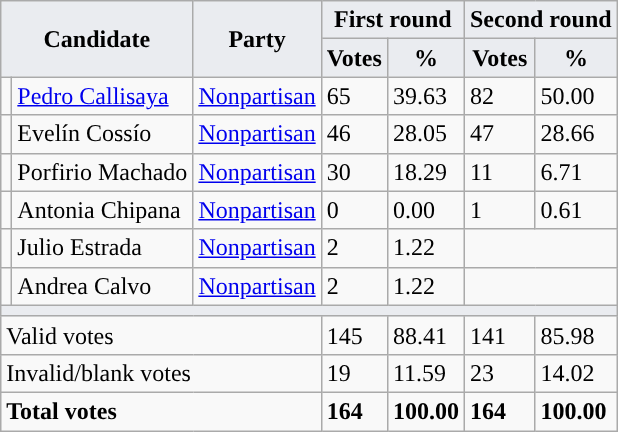<table class="wikitable sortable">
<tr>
<th style="background-color:#EAECF0;" colspan=2 rowspan=2>Candidate</th>
<th style="background-color:#EAECF0;" rowspan=2>Party</th>
<th style="background-color:#EAECF0;" colspan=2>First round</th>
<th style="background-color:#EAECF0;" colspan=2>Second round</th>
</tr>
<tr>
<th style="background-color:#EAECF0;">Votes</th>
<th style="background-color:#EAECF0;">%</th>
<th style="background-color:#EAECF0;">Votes</th>
<th style="background-color:#EAECF0;">%</th>
</tr>
<tr>
<td style="background-color:"></td>
<td><a href='#'>Pedro Callisaya</a></td>
<td><a href='#'>Nonpartisan</a></td>
<td>65</td>
<td>39.63</td>
<td>82</td>
<td>50.00</td>
</tr>
<tr>
<td style="background-color:"></td>
<td>Evelín Cossío</td>
<td><a href='#'>Nonpartisan</a></td>
<td>46</td>
<td>28.05</td>
<td>47</td>
<td>28.66</td>
</tr>
<tr>
<td style="background-color:"></td>
<td>Porfirio Machado</td>
<td><a href='#'>Nonpartisan</a></td>
<td>30</td>
<td>18.29</td>
<td>11</td>
<td>6.71</td>
</tr>
<tr>
<td style="background-color:"></td>
<td>Antonia Chipana</td>
<td><a href='#'>Nonpartisan</a></td>
<td>0</td>
<td>0.00</td>
<td>1</td>
<td>0.61</td>
</tr>
<tr>
<td style="background-color:"></td>
<td>Julio Estrada</td>
<td><a href='#'>Nonpartisan</a></td>
<td>2</td>
<td>1.22</td>
<td colspan=2></td>
</tr>
<tr>
<td style="background-color:"></td>
<td>Andrea Calvo</td>
<td><a href='#'>Nonpartisan</a></td>
<td>2</td>
<td>1.22</td>
<td colspan=2></td>
</tr>
<tr class="sortbottom">
<th style="background-color:#EAECF0;" colspan=7></th>
</tr>
<tr class="sortbottom">
<td colspan=3>Valid votes</td>
<td>145</td>
<td>88.41</td>
<td>141</td>
<td>85.98</td>
</tr>
<tr class="sortbottom">
<td colspan=3>Invalid/blank votes</td>
<td>19</td>
<td>11.59</td>
<td>23</td>
<td>14.02</td>
</tr>
<tr class="sortbottom">
<td colspan=3><strong>Total votes</strong></td>
<td><strong>164</strong></td>
<td><strong>100.00</strong></td>
<td><strong>164</strong></td>
<td><strong>100.00</strong></td>
</tr>
</table>
